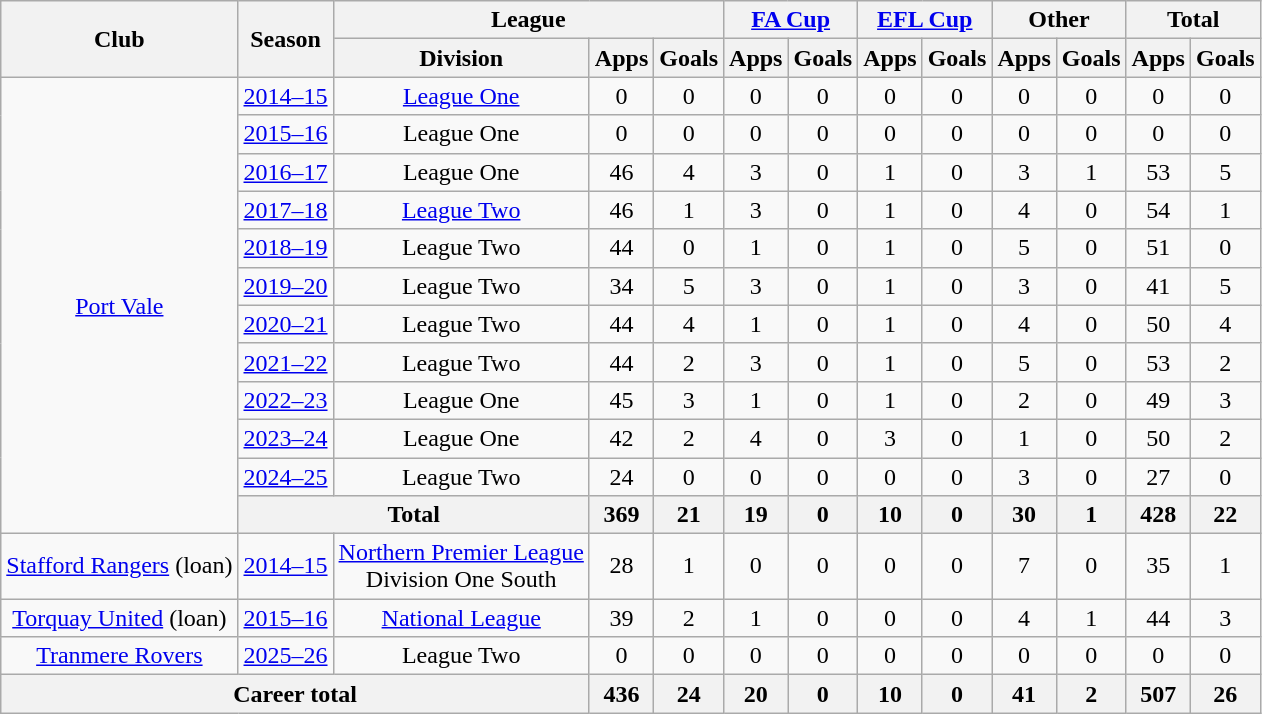<table class="wikitable" style="text-align:center">
<tr>
<th rowspan="2">Club</th>
<th rowspan="2">Season</th>
<th colspan="3">League</th>
<th colspan="2"><a href='#'>FA Cup</a></th>
<th colspan="2"><a href='#'>EFL Cup</a></th>
<th colspan="2">Other</th>
<th colspan="2">Total</th>
</tr>
<tr>
<th>Division</th>
<th>Apps</th>
<th>Goals</th>
<th>Apps</th>
<th>Goals</th>
<th>Apps</th>
<th>Goals</th>
<th>Apps</th>
<th>Goals</th>
<th>Apps</th>
<th>Goals</th>
</tr>
<tr>
<td rowspan="12"><a href='#'>Port Vale</a></td>
<td><a href='#'>2014–15</a></td>
<td><a href='#'>League One</a></td>
<td>0</td>
<td>0</td>
<td>0</td>
<td>0</td>
<td>0</td>
<td>0</td>
<td>0</td>
<td>0</td>
<td>0</td>
<td>0</td>
</tr>
<tr>
<td><a href='#'>2015–16</a></td>
<td>League One</td>
<td>0</td>
<td>0</td>
<td>0</td>
<td>0</td>
<td>0</td>
<td>0</td>
<td>0</td>
<td>0</td>
<td>0</td>
<td>0</td>
</tr>
<tr>
<td><a href='#'>2016–17</a></td>
<td>League One</td>
<td>46</td>
<td>4</td>
<td>3</td>
<td>0</td>
<td>1</td>
<td>0</td>
<td>3</td>
<td>1</td>
<td>53</td>
<td>5</td>
</tr>
<tr>
<td><a href='#'>2017–18</a></td>
<td><a href='#'>League Two</a></td>
<td>46</td>
<td>1</td>
<td>3</td>
<td>0</td>
<td>1</td>
<td>0</td>
<td>4</td>
<td>0</td>
<td>54</td>
<td>1</td>
</tr>
<tr>
<td><a href='#'>2018–19</a></td>
<td>League Two</td>
<td>44</td>
<td>0</td>
<td>1</td>
<td>0</td>
<td>1</td>
<td>0</td>
<td>5</td>
<td>0</td>
<td>51</td>
<td>0</td>
</tr>
<tr>
<td><a href='#'>2019–20</a></td>
<td>League Two</td>
<td>34</td>
<td>5</td>
<td>3</td>
<td>0</td>
<td>1</td>
<td>0</td>
<td>3</td>
<td>0</td>
<td>41</td>
<td>5</td>
</tr>
<tr>
<td><a href='#'>2020–21</a></td>
<td>League Two</td>
<td>44</td>
<td>4</td>
<td>1</td>
<td>0</td>
<td>1</td>
<td>0</td>
<td>4</td>
<td>0</td>
<td>50</td>
<td>4</td>
</tr>
<tr>
<td><a href='#'>2021–22</a></td>
<td>League Two</td>
<td>44</td>
<td>2</td>
<td>3</td>
<td>0</td>
<td>1</td>
<td>0</td>
<td>5</td>
<td>0</td>
<td>53</td>
<td>2</td>
</tr>
<tr>
<td><a href='#'>2022–23</a></td>
<td>League One</td>
<td>45</td>
<td>3</td>
<td>1</td>
<td>0</td>
<td>1</td>
<td>0</td>
<td>2</td>
<td>0</td>
<td>49</td>
<td>3</td>
</tr>
<tr>
<td><a href='#'>2023–24</a></td>
<td>League One</td>
<td>42</td>
<td>2</td>
<td>4</td>
<td>0</td>
<td>3</td>
<td>0</td>
<td>1</td>
<td>0</td>
<td>50</td>
<td>2</td>
</tr>
<tr>
<td><a href='#'>2024–25</a></td>
<td>League Two</td>
<td>24</td>
<td>0</td>
<td>0</td>
<td>0</td>
<td>0</td>
<td>0</td>
<td>3</td>
<td>0</td>
<td>27</td>
<td>0</td>
</tr>
<tr>
<th colspan="2">Total</th>
<th>369</th>
<th>21</th>
<th>19</th>
<th>0</th>
<th>10</th>
<th>0</th>
<th>30</th>
<th>1</th>
<th>428</th>
<th>22</th>
</tr>
<tr>
<td><a href='#'>Stafford Rangers</a> (loan)</td>
<td><a href='#'>2014–15</a></td>
<td><a href='#'>Northern Premier League</a><br>Division One South</td>
<td>28</td>
<td>1</td>
<td>0</td>
<td>0</td>
<td>0</td>
<td>0</td>
<td>7</td>
<td>0</td>
<td>35</td>
<td>1</td>
</tr>
<tr>
<td><a href='#'>Torquay United</a> (loan)</td>
<td><a href='#'>2015–16</a></td>
<td><a href='#'>National League</a></td>
<td>39</td>
<td>2</td>
<td>1</td>
<td>0</td>
<td>0</td>
<td>0</td>
<td>4</td>
<td>1</td>
<td>44</td>
<td>3</td>
</tr>
<tr>
<td><a href='#'>Tranmere Rovers</a></td>
<td><a href='#'>2025–26</a></td>
<td>League Two</td>
<td>0</td>
<td>0</td>
<td>0</td>
<td>0</td>
<td>0</td>
<td>0</td>
<td>0</td>
<td>0</td>
<td>0</td>
<td>0</td>
</tr>
<tr>
<th colspan="3">Career total</th>
<th>436</th>
<th>24</th>
<th>20</th>
<th>0</th>
<th>10</th>
<th>0</th>
<th>41</th>
<th>2</th>
<th>507</th>
<th>26</th>
</tr>
</table>
